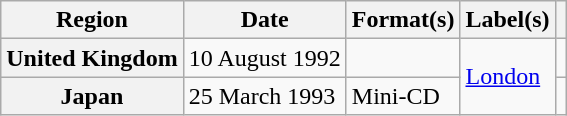<table class="wikitable plainrowheaders">
<tr>
<th scope="col">Region</th>
<th scope="col">Date</th>
<th scope="col">Format(s)</th>
<th scope="col">Label(s)</th>
<th scope="col"></th>
</tr>
<tr>
<th scope="row">United Kingdom</th>
<td>10 August 1992</td>
<td></td>
<td rowspan="2"><a href='#'>London</a></td>
<td></td>
</tr>
<tr>
<th scope="row">Japan</th>
<td>25 March 1993</td>
<td>Mini-CD</td>
<td></td>
</tr>
</table>
